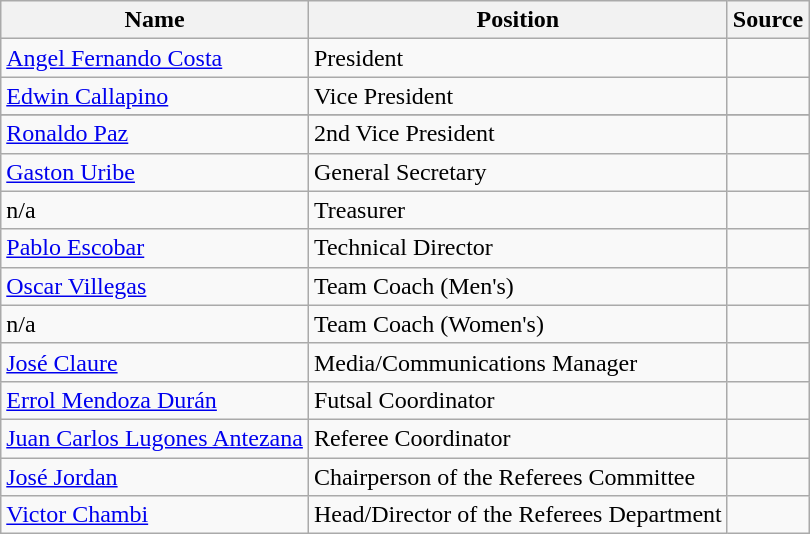<table class="wikitable">
<tr>
<th>Name</th>
<th>Position</th>
<th>Source</th>
</tr>
<tr>
<td> <a href='#'>Angel Fernando Costa</a></td>
<td>President</td>
<td></td>
</tr>
<tr>
<td> <a href='#'>Edwin Callapino</a></td>
<td>Vice President</td>
<td></td>
</tr>
<tr>
</tr>
<tr>
<td> <a href='#'>Ronaldo Paz</a></td>
<td>2nd Vice President</td>
<td></td>
</tr>
<tr>
<td> <a href='#'>Gaston Uribe</a></td>
<td>General Secretary</td>
<td></td>
</tr>
<tr>
<td>n/a</td>
<td>Treasurer</td>
<td></td>
</tr>
<tr>
<td> <a href='#'>Pablo Escobar</a></td>
<td>Technical Director</td>
<td></td>
</tr>
<tr>
<td> <a href='#'>Oscar Villegas</a></td>
<td>Team Coach (Men's)</td>
<td></td>
</tr>
<tr>
<td>n/a</td>
<td>Team Coach (Women's)</td>
<td></td>
</tr>
<tr>
<td> <a href='#'>José Claure</a></td>
<td>Media/Communications Manager</td>
<td></td>
</tr>
<tr>
<td> <a href='#'>Errol Mendoza Durán</a></td>
<td>Futsal Coordinator</td>
<td></td>
</tr>
<tr>
<td> <a href='#'>Juan Carlos Lugones Antezana</a></td>
<td>Referee Coordinator</td>
<td></td>
</tr>
<tr>
<td> <a href='#'>José Jordan</a></td>
<td>Chairperson of the Referees Committee</td>
<td></td>
</tr>
<tr>
<td> <a href='#'>Victor Chambi</a></td>
<td>Head/Director of the Referees Department</td>
<td></td>
</tr>
</table>
